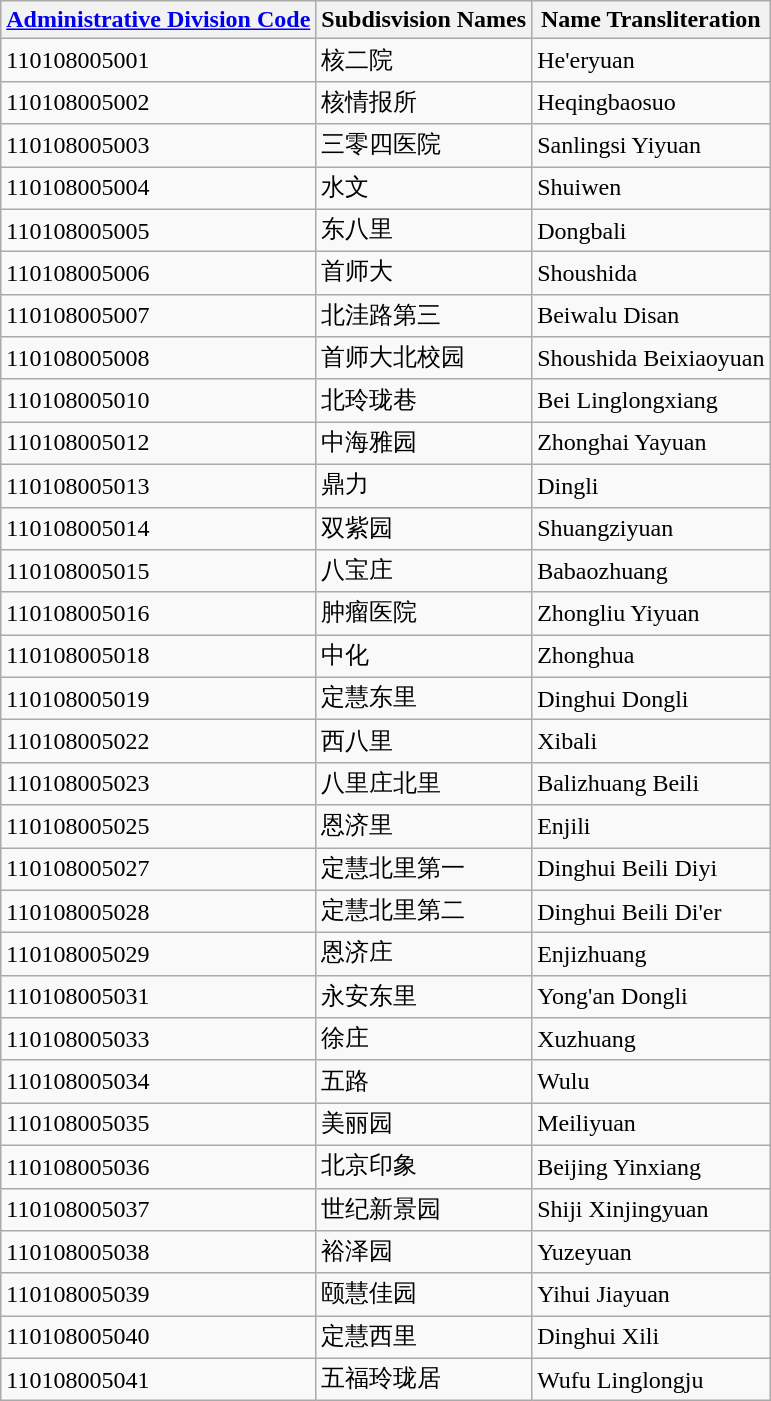<table class="wikitable sortable">
<tr>
<th><a href='#'>Administrative Division Code</a></th>
<th>Subdisvision Names</th>
<th>Name Transliteration</th>
</tr>
<tr>
<td>110108005001</td>
<td>核二院</td>
<td>He'eryuan</td>
</tr>
<tr>
<td>110108005002</td>
<td>核情报所</td>
<td>Heqingbaosuo</td>
</tr>
<tr>
<td>110108005003</td>
<td>三零四医院</td>
<td>Sanlingsi Yiyuan</td>
</tr>
<tr>
<td>110108005004</td>
<td>水文</td>
<td>Shuiwen</td>
</tr>
<tr>
<td>110108005005</td>
<td>东八里</td>
<td>Dongbali</td>
</tr>
<tr>
<td>110108005006</td>
<td>首师大</td>
<td>Shoushida</td>
</tr>
<tr>
<td>110108005007</td>
<td>北洼路第三</td>
<td>Beiwalu Disan</td>
</tr>
<tr>
<td>110108005008</td>
<td>首师大北校园</td>
<td>Shoushida Beixiaoyuan</td>
</tr>
<tr>
<td>110108005010</td>
<td>北玲珑巷</td>
<td>Bei Linglongxiang</td>
</tr>
<tr>
<td>110108005012</td>
<td>中海雅园</td>
<td>Zhonghai Yayuan</td>
</tr>
<tr>
<td>110108005013</td>
<td>鼎力</td>
<td>Dingli</td>
</tr>
<tr>
<td>110108005014</td>
<td>双紫园</td>
<td>Shuangziyuan</td>
</tr>
<tr>
<td>110108005015</td>
<td>八宝庄</td>
<td>Babaozhuang</td>
</tr>
<tr>
<td>110108005016</td>
<td>肿瘤医院</td>
<td>Zhongliu Yiyuan</td>
</tr>
<tr>
<td>110108005018</td>
<td>中化</td>
<td>Zhonghua</td>
</tr>
<tr>
<td>110108005019</td>
<td>定慧东里</td>
<td>Dinghui Dongli</td>
</tr>
<tr>
<td>110108005022</td>
<td>西八里</td>
<td>Xibali</td>
</tr>
<tr>
<td>110108005023</td>
<td>八里庄北里</td>
<td>Balizhuang Beili</td>
</tr>
<tr>
<td>110108005025</td>
<td>恩济里</td>
<td>Enjili</td>
</tr>
<tr>
<td>110108005027</td>
<td>定慧北里第一</td>
<td>Dinghui Beili Diyi</td>
</tr>
<tr>
<td>110108005028</td>
<td>定慧北里第二</td>
<td>Dinghui Beili Di'er</td>
</tr>
<tr>
<td>110108005029</td>
<td>恩济庄</td>
<td>Enjizhuang</td>
</tr>
<tr>
<td>110108005031</td>
<td>永安东里</td>
<td>Yong'an Dongli</td>
</tr>
<tr>
<td>110108005033</td>
<td>徐庄</td>
<td>Xuzhuang</td>
</tr>
<tr>
<td>110108005034</td>
<td>五路</td>
<td>Wulu</td>
</tr>
<tr>
<td>110108005035</td>
<td>美丽园</td>
<td>Meiliyuan</td>
</tr>
<tr>
<td>110108005036</td>
<td>北京印象</td>
<td>Beijing Yinxiang</td>
</tr>
<tr>
<td>110108005037</td>
<td>世纪新景园</td>
<td>Shiji Xinjingyuan</td>
</tr>
<tr>
<td>110108005038</td>
<td>裕泽园</td>
<td>Yuzeyuan</td>
</tr>
<tr>
<td>110108005039</td>
<td>颐慧佳园</td>
<td>Yihui Jiayuan</td>
</tr>
<tr>
<td>110108005040</td>
<td>定慧西里</td>
<td>Dinghui Xili</td>
</tr>
<tr>
<td>110108005041</td>
<td>五福玲珑居</td>
<td>Wufu Linglongju</td>
</tr>
</table>
